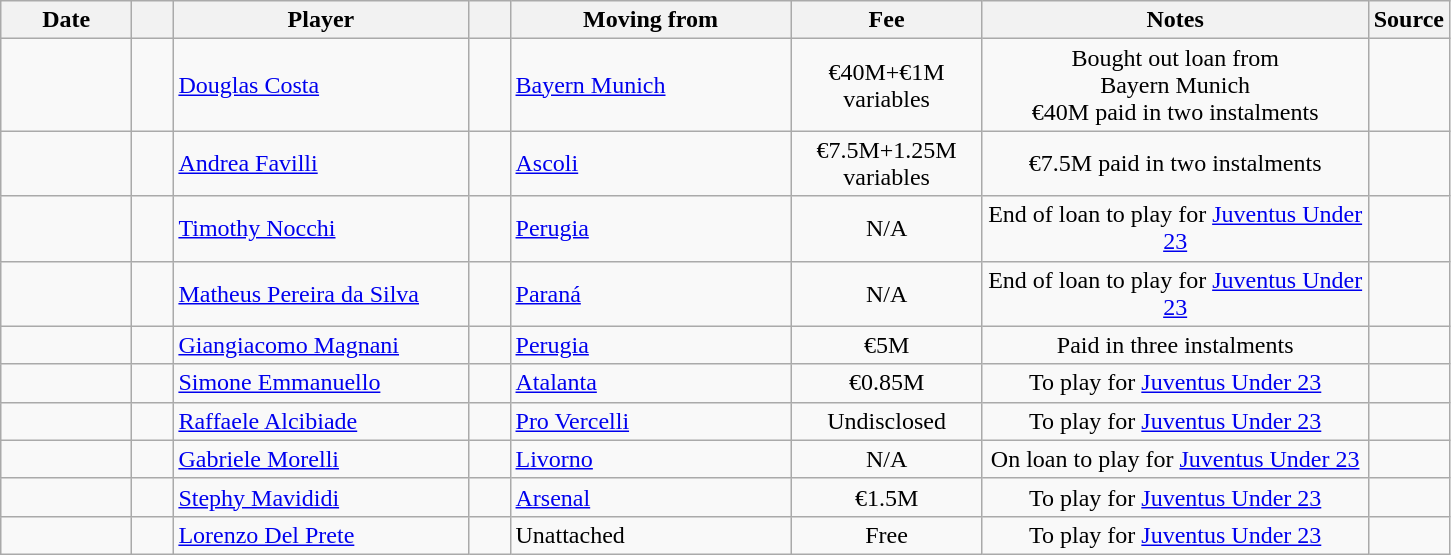<table class="wikitable sortable">
<tr>
<th style="width:80px;">Date</th>
<th style="width:20px;"></th>
<th style="width:190px;">Player</th>
<th style="width:20px;"></th>
<th style="width:180px;">Moving from</th>
<th style="width:120px;" class="unsortable">Fee</th>
<th style="width:250px;" class="unsortable">Notes</th>
<th style="width:20px;">Source</th>
</tr>
<tr>
<td></td>
<td align=center></td>
<td> <a href='#'>Douglas Costa</a></td>
<td align=center></td>
<td> <a href='#'>Bayern Munich</a></td>
<td align=center>€40M+€1M variables</td>
<td align=center>Bought out loan from <br>Bayern Munich <br> €40M paid in two instalments</td>
<td><small></small></td>
</tr>
<tr>
<td></td>
<td align=center></td>
<td> <a href='#'>Andrea Favilli</a></td>
<td align=center></td>
<td> <a href='#'>Ascoli</a></td>
<td align=center>€7.5M+1.25M variables</td>
<td align=center>€7.5M paid in two instalments</td>
<td><small></small></td>
</tr>
<tr>
<td></td>
<td align=center></td>
<td> <a href='#'>Timothy Nocchi</a></td>
<td align="center"></td>
<td> <a href='#'>Perugia</a></td>
<td align=center>N/A</td>
<td align=center>End of loan to play for <a href='#'>Juventus Under 23</a></td>
<td><small></small></td>
</tr>
<tr>
<td></td>
<td align=center></td>
<td> <a href='#'>Matheus Pereira da Silva</a></td>
<td align="center"></td>
<td> <a href='#'>Paraná</a></td>
<td align=center>N/A</td>
<td align=center>End of loan to play for <a href='#'>Juventus Under 23</a></td>
<td><small></small></td>
</tr>
<tr>
<td></td>
<td align="center"></td>
<td> <a href='#'>Giangiacomo Magnani</a></td>
<td align="center"></td>
<td> <a href='#'>Perugia</a></td>
<td align=center>€5M</td>
<td align=center>Paid in three instalments</td>
<td><small></small></td>
</tr>
<tr>
<td></td>
<td align="center"></td>
<td> <a href='#'>Simone Emmanuello</a></td>
<td align="center"></td>
<td> <a href='#'>Atalanta</a></td>
<td align=center>€0.85M</td>
<td align=center>To play for <a href='#'>Juventus Under 23</a></td>
<td><small></small></td>
</tr>
<tr>
<td></td>
<td align="center"></td>
<td> <a href='#'>Raffaele Alcibiade</a></td>
<td align="center"></td>
<td> <a href='#'>Pro Vercelli</a></td>
<td align=center>Undisclosed</td>
<td align=center>To play for <a href='#'>Juventus Under 23</a></td>
<td><small></small></td>
</tr>
<tr>
<td></td>
<td align="center"></td>
<td> <a href='#'>Gabriele Morelli</a></td>
<td align="center"></td>
<td> <a href='#'>Livorno</a></td>
<td align=center>N/A</td>
<td align=center>On loan to play for <a href='#'>Juventus Under 23</a></td>
<td><small></small></td>
</tr>
<tr>
<td></td>
<td align=center></td>
<td> <a href='#'>Stephy Mavididi</a></td>
<td align=center></td>
<td> <a href='#'>Arsenal</a></td>
<td align=center>€1.5M</td>
<td align=center>To play for <a href='#'>Juventus Under 23</a></td>
<td><small></small></td>
</tr>
<tr>
<td></td>
<td align="center"></td>
<td> <a href='#'>Lorenzo Del Prete</a></td>
<td align="center"></td>
<td>Unattached</td>
<td align=center>Free</td>
<td align=center>To play for <a href='#'>Juventus Under 23</a></td>
<td><small> </small> <small></small></td>
</tr>
</table>
